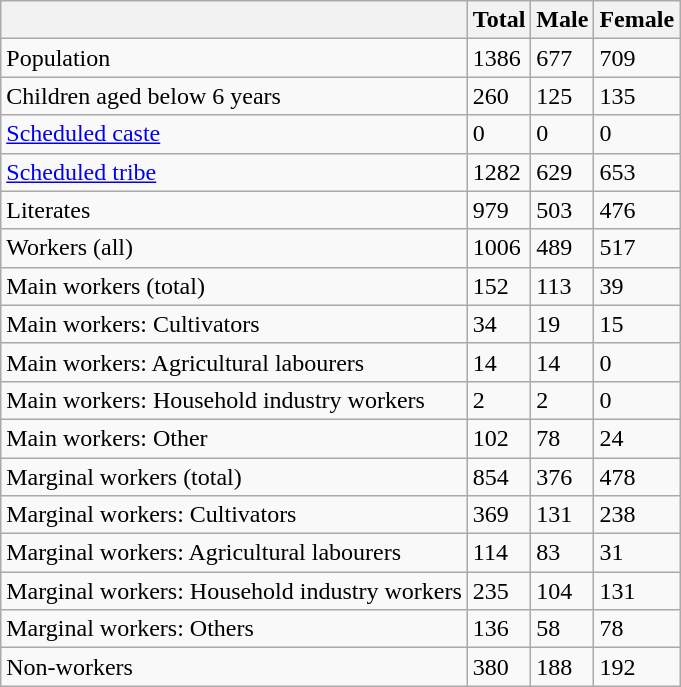<table class="wikitable sortable">
<tr>
<th></th>
<th>Total</th>
<th>Male</th>
<th>Female</th>
</tr>
<tr>
<td>Population</td>
<td>1386</td>
<td>677</td>
<td>709</td>
</tr>
<tr>
<td>Children aged below 6 years</td>
<td>260</td>
<td>125</td>
<td>135</td>
</tr>
<tr>
<td><a href='#'>Scheduled caste</a></td>
<td>0</td>
<td>0</td>
<td>0</td>
</tr>
<tr>
<td><a href='#'>Scheduled tribe</a></td>
<td>1282</td>
<td>629</td>
<td>653</td>
</tr>
<tr>
<td>Literates</td>
<td>979</td>
<td>503</td>
<td>476</td>
</tr>
<tr>
<td>Workers (all)</td>
<td>1006</td>
<td>489</td>
<td>517</td>
</tr>
<tr>
<td>Main workers (total)</td>
<td>152</td>
<td>113</td>
<td>39</td>
</tr>
<tr>
<td>Main workers: Cultivators</td>
<td>34</td>
<td>19</td>
<td>15</td>
</tr>
<tr>
<td>Main workers: Agricultural labourers</td>
<td>14</td>
<td>14</td>
<td>0</td>
</tr>
<tr>
<td>Main workers: Household industry workers</td>
<td>2</td>
<td>2</td>
<td>0</td>
</tr>
<tr>
<td>Main workers: Other</td>
<td>102</td>
<td>78</td>
<td>24</td>
</tr>
<tr>
<td>Marginal workers (total)</td>
<td>854</td>
<td>376</td>
<td>478</td>
</tr>
<tr>
<td>Marginal workers: Cultivators</td>
<td>369</td>
<td>131</td>
<td>238</td>
</tr>
<tr>
<td>Marginal workers: Agricultural labourers</td>
<td>114</td>
<td>83</td>
<td>31</td>
</tr>
<tr>
<td>Marginal workers: Household industry workers</td>
<td>235</td>
<td>104</td>
<td>131</td>
</tr>
<tr>
<td>Marginal workers: Others</td>
<td>136</td>
<td>58</td>
<td>78</td>
</tr>
<tr>
<td>Non-workers</td>
<td>380</td>
<td>188</td>
<td>192</td>
</tr>
</table>
